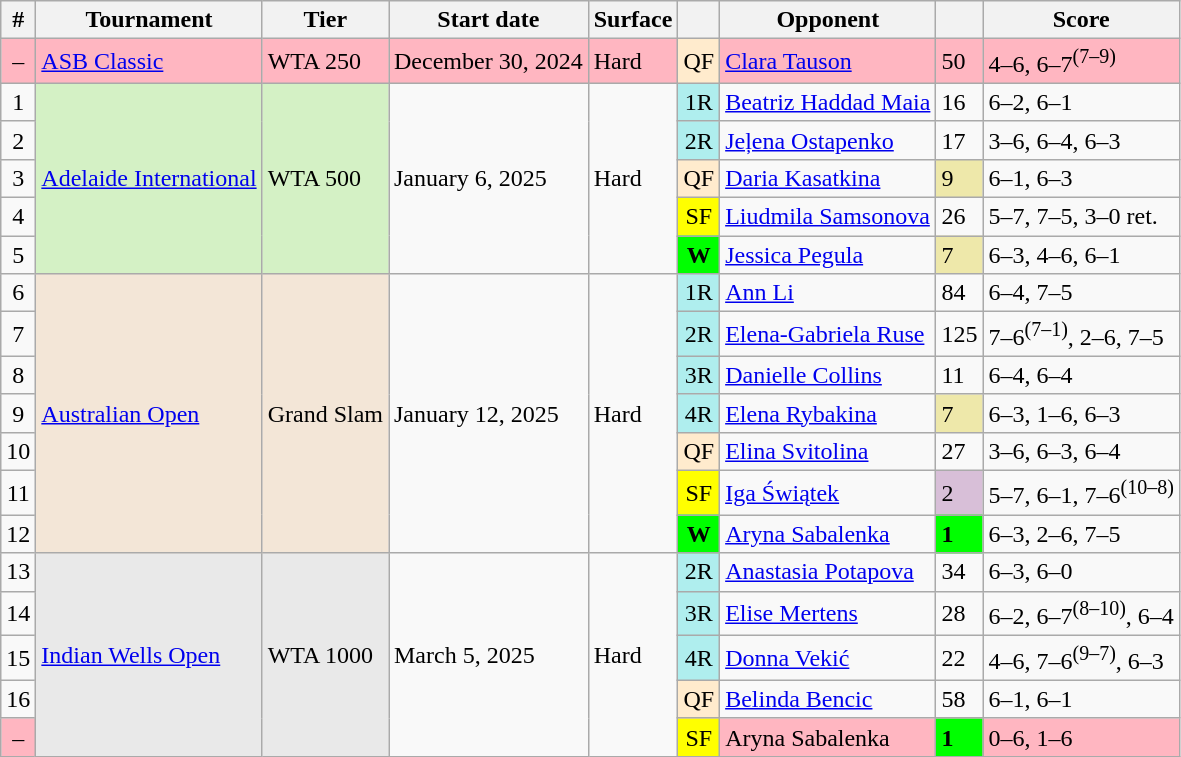<table class="wikitable sortable">
<tr>
<th scope=col>#</th>
<th scope=col>Tournament</th>
<th scope=col>Tier</th>
<th scope=col class=unsortable>Start date</th>
<th scope=col>Surface</th>
<th scope=col class=unsortable></th>
<th scope=col>Opponent</th>
<th scope=col></th>
<th scope=col class=unsortable>Score</th>
</tr>
<tr bgcolor=lightpink>
<td align=center>–</td>
<td><a href='#'>ASB Classic</a></td>
<td>WTA 250</td>
<td>December 30, 2024</td>
<td>Hard</td>
<td align=center style=background:#ffebcd>QF</td>
<td> <a href='#'>Clara Tauson</a> </td>
<td>50</td>
<td>4–6, 6–7<sup>(7–9)</sup></td>
</tr>
<tr>
<td align=center>1</td>
<td rowspan=5 bgcolor=d4f1c5><a href='#'>Adelaide International</a></td>
<td rowspan=5 bgcolor=d4f1c5>WTA 500</td>
<td rowspan=5>January 6, 2025</td>
<td rowspan=5>Hard</td>
<td align=center style=background:#afeeee>1R</td>
<td> <a href='#'>Beatriz Haddad Maia</a></td>
<td>16</td>
<td>6–2, 6–1</td>
</tr>
<tr>
<td align=center>2</td>
<td align=center style=background:#afeeee>2R</td>
<td> <a href='#'>Jeļena Ostapenko</a> </td>
<td>17</td>
<td>3–6, 6–4, 6–3</td>
</tr>
<tr>
<td align=center>3</td>
<td align=center style=background:#ffebcd>QF</td>
<td> <a href='#'>Daria Kasatkina</a> </td>
<td style=background:#eee8aa>9</td>
<td>6–1, 6–3</td>
</tr>
<tr>
<td align=center>4</td>
<td align=center style=background:yellow>SF</td>
<td> <a href='#'>Liudmila Samsonova</a></td>
<td>26</td>
<td>5–7, 7–5, 3–0 ret.</td>
</tr>
<tr>
<td align=center>5</td>
<td align=center style=background:lime><strong>W</strong></td>
<td> <a href='#'>Jessica Pegula</a> </td>
<td style=background:#eee8aa>7</td>
<td>6–3, 4–6, 6–1</td>
</tr>
<tr>
<td align=center>6</td>
<td rowspan=7 bgcolor=f3e6d7><a href='#'>Australian Open</a></td>
<td rowspan=7 bgcolor=f3e6d7>Grand Slam</td>
<td rowspan=7>January 12, 2025</td>
<td rowspan=7>Hard</td>
<td align=center style=background:#afeeee>1R</td>
<td> <a href='#'>Ann Li</a></td>
<td>84</td>
<td>6–4, 7–5</td>
</tr>
<tr>
<td align=center>7</td>
<td align=center style=background:#afeeee>2R</td>
<td> <a href='#'>Elena-Gabriela Ruse</a> </td>
<td>125</td>
<td>7–6<sup>(7–1)</sup>, 2–6, 7–5</td>
</tr>
<tr>
<td align=center>8</td>
<td align=center style=background:#afeeee>3R</td>
<td> <a href='#'>Danielle Collins</a> </td>
<td>11</td>
<td>6–4, 6–4</td>
</tr>
<tr>
<td align=center>9</td>
<td align=center style=background:#afeeee>4R</td>
<td> <a href='#'>Elena Rybakina</a> </td>
<td style=background:#eee8aa>7</td>
<td>6–3, 1–6, 6–3</td>
</tr>
<tr>
<td align=center>10</td>
<td align=center style=background:#ffebcd>QF</td>
<td> <a href='#'>Elina Svitolina</a> </td>
<td>27</td>
<td>3–6, 6–3, 6–4</td>
</tr>
<tr>
<td align=center>11</td>
<td align=center style=background:yellow>SF</td>
<td> <a href='#'>Iga Świątek</a> </td>
<td style=background:thistle>2</td>
<td>5–7, 6–1, 7–6<sup>(10–8)</sup></td>
</tr>
<tr>
<td align=center>12</td>
<td align=center style=background:lime><strong>W</strong></td>
<td> <a href='#'>Aryna Sabalenka</a> </td>
<td style=background:lime><strong>1</strong></td>
<td>6–3, 2–6, 7–5</td>
</tr>
<tr>
<td align=center>13</td>
<td rowspan=5 bgcolor=e9e9e9><a href='#'>Indian Wells Open</a></td>
<td rowspan=5 bgcolor=e9e9e9>WTA 1000</td>
<td rowspan=5>March 5, 2025</td>
<td rowspan=5>Hard</td>
<td align=center style=background:#afeeee>2R</td>
<td> <a href='#'>Anastasia Potapova</a></td>
<td>34</td>
<td>6–3, 6–0</td>
</tr>
<tr>
<td align=center>14</td>
<td align=center style=background:#afeeee>3R</td>
<td> <a href='#'>Elise Mertens</a> </td>
<td>28</td>
<td>6–2, 6–7<sup>(8–10)</sup>, 6–4</td>
</tr>
<tr>
<td align=center>15</td>
<td align=center style=background:#afeeee>4R</td>
<td> <a href='#'>Donna Vekić</a> </td>
<td>22</td>
<td>4–6, 7–6<sup>(9–7)</sup>, 6–3</td>
</tr>
<tr>
<td align=center>16</td>
<td align=center style=background:#ffebcd>QF</td>
<td> <a href='#'>Belinda Bencic</a> </td>
<td>58</td>
<td>6–1, 6–1</td>
</tr>
<tr bgcolor=lightpink>
<td align=center>–</td>
<td align=center style=background:yellow>SF</td>
<td> Aryna Sabalenka </td>
<td style=background:lime><strong>1</strong></td>
<td>0–6, 1–6</td>
</tr>
</table>
